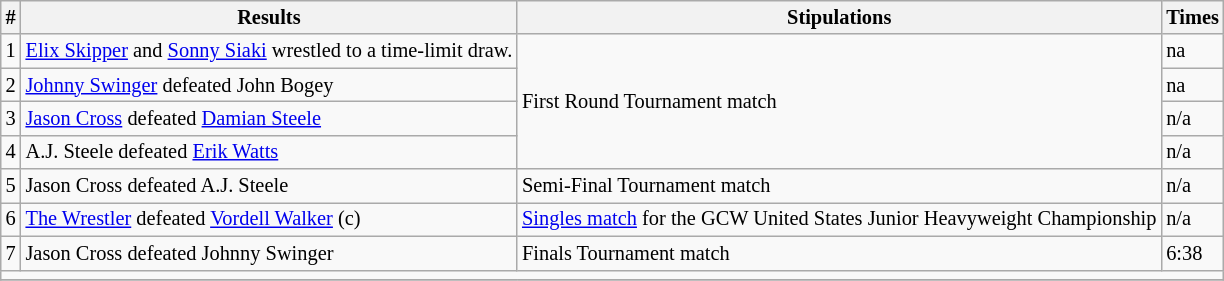<table style="font-size: 85%" class="wikitable sortable">
<tr>
<th><strong>#</strong></th>
<th><strong>Results</strong></th>
<th><strong>Stipulations</strong></th>
<th><strong>Times</strong></th>
</tr>
<tr>
<td>1</td>
<td><a href='#'>Elix Skipper</a> and <a href='#'>Sonny Siaki</a> wrestled to a time-limit draw.</td>
<td rowspan="4">First Round Tournament match</td>
<td>na</td>
</tr>
<tr>
<td>2</td>
<td><a href='#'>Johnny Swinger</a> defeated John Bogey</td>
<td>na</td>
</tr>
<tr>
<td>3</td>
<td><a href='#'>Jason Cross</a> defeated <a href='#'>Damian Steele</a></td>
<td>n/a</td>
</tr>
<tr>
<td>4</td>
<td>A.J. Steele defeated <a href='#'>Erik Watts</a></td>
<td>n/a</td>
</tr>
<tr>
<td>5</td>
<td>Jason Cross defeated A.J. Steele</td>
<td>Semi-Final Tournament match</td>
<td>n/a</td>
</tr>
<tr>
<td>6</td>
<td><a href='#'>The Wrestler</a> defeated <a href='#'>Vordell Walker</a> (c)</td>
<td><a href='#'>Singles match</a> for the GCW United States Junior Heavyweight Championship</td>
<td>n/a</td>
</tr>
<tr>
<td>7</td>
<td>Jason Cross defeated Johnny Swinger</td>
<td>Finals Tournament match</td>
<td>6:38</td>
</tr>
<tr>
<td colspan="4"></td>
</tr>
<tr>
</tr>
</table>
